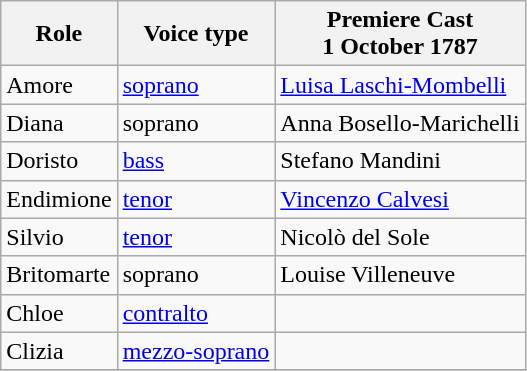<table class="wikitable">
<tr>
<th>Role</th>
<th>Voice type</th>
<th>Premiere Cast<br>1 October 1787</th>
</tr>
<tr>
<td>Amore</td>
<td><a href='#'>soprano</a></td>
<td><a href='#'>Luisa Laschi-Mombelli</a></td>
</tr>
<tr>
<td>Diana</td>
<td>soprano</td>
<td>Anna Bosello-Marichelli</td>
</tr>
<tr>
<td>Doristo</td>
<td><a href='#'>bass</a></td>
<td>Stefano Mandini</td>
</tr>
<tr>
<td>Endimione</td>
<td><a href='#'>tenor</a></td>
<td><a href='#'>Vincenzo Calvesi</a></td>
</tr>
<tr>
<td>Silvio</td>
<td><a href='#'>tenor</a></td>
<td>Nicolò del Sole</td>
</tr>
<tr>
<td>Britomarte</td>
<td>soprano</td>
<td>Louise Villeneuve</td>
</tr>
<tr>
<td>Chloe</td>
<td><a href='#'>contralto</a></td>
<td></td>
</tr>
<tr>
<td>Clizia</td>
<td><a href='#'>mezzo-soprano</a></td>
<td></td>
</tr>
<tr>
</tr>
</table>
